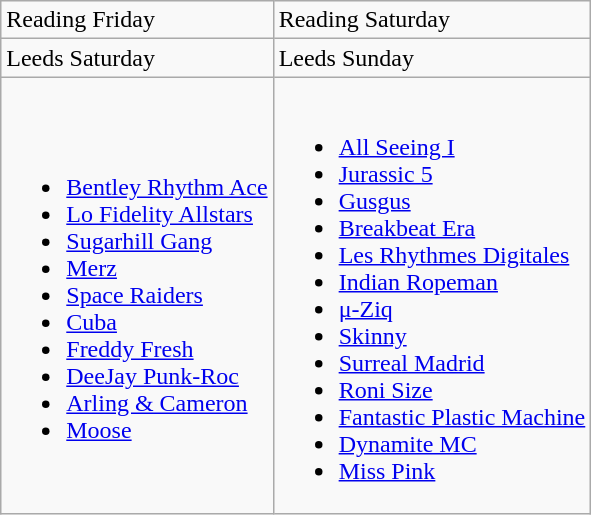<table class="wikitable">
<tr>
<td>Reading Friday</td>
<td>Reading Saturday</td>
</tr>
<tr>
<td>Leeds Saturday</td>
<td>Leeds Sunday</td>
</tr>
<tr>
<td><br><ul><li><a href='#'>Bentley Rhythm Ace</a></li><li><a href='#'>Lo Fidelity Allstars</a></li><li><a href='#'>Sugarhill Gang</a></li><li><a href='#'>Merz</a></li><li><a href='#'>Space Raiders</a></li><li><a href='#'>Cuba</a></li><li><a href='#'>Freddy Fresh</a></li><li><a href='#'>DeeJay Punk-Roc</a></li><li><a href='#'>Arling & Cameron</a></li><li><a href='#'>Moose</a></li></ul></td>
<td><br><ul><li><a href='#'>All Seeing I</a></li><li><a href='#'>Jurassic 5</a></li><li><a href='#'>Gusgus</a></li><li><a href='#'>Breakbeat Era</a></li><li><a href='#'>Les Rhythmes Digitales</a></li><li><a href='#'>Indian Ropeman</a></li><li><a href='#'>μ-Ziq</a></li><li><a href='#'>Skinny</a></li><li><a href='#'>Surreal Madrid</a></li><li><a href='#'>Roni Size</a></li><li><a href='#'>Fantastic Plastic Machine</a></li><li><a href='#'>Dynamite MC</a></li><li><a href='#'>Miss Pink</a></li></ul></td>
</tr>
</table>
